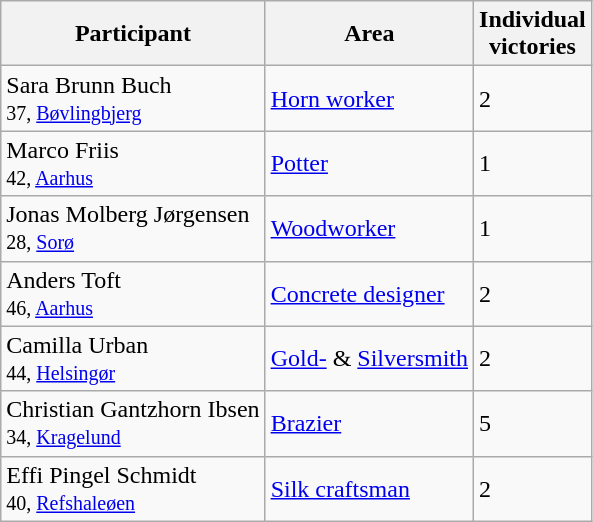<table class="wikitable">
<tr>
<th>Participant</th>
<th>Area</th>
<th>Individual<br>victories</th>
</tr>
<tr>
<td>Sara Brunn Buch<br><small>37, <a href='#'>Bøvlingbjerg</a></small></td>
<td><a href='#'>Horn worker</a></td>
<td>2</td>
</tr>
<tr>
<td>Marco Friis<br><small>42, <a href='#'>Aarhus</a></small></td>
<td><a href='#'>Potter</a></td>
<td>1</td>
</tr>
<tr>
<td>Jonas Molberg Jørgensen<br><small>28, <a href='#'>Sorø</a></small></td>
<td><a href='#'>Woodworker</a></td>
<td>1</td>
</tr>
<tr>
<td>Anders Toft<br><small>46, <a href='#'>Aarhus</a></small></td>
<td><a href='#'>Concrete designer</a></td>
<td>2</td>
</tr>
<tr>
<td>Camilla Urban<br><small>44, <a href='#'>Helsingør</a></small></td>
<td><a href='#'>Gold-</a> & <a href='#'>Silversmith</a></td>
<td>2</td>
</tr>
<tr>
<td>Christian Gantzhorn Ibsen<br><small>34, <a href='#'>Kragelund</a></small></td>
<td><a href='#'>Brazier</a></td>
<td>5</td>
</tr>
<tr>
<td>Effi Pingel Schmidt<br><small>40, <a href='#'>Refshaleøen</a></small></td>
<td><a href='#'>Silk craftsman</a></td>
<td>2</td>
</tr>
</table>
